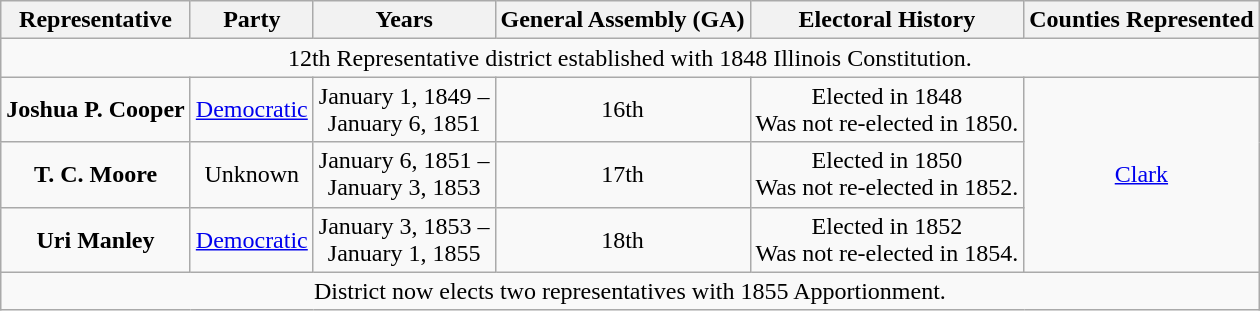<table class="wikitable" style="text-align:center">
<tr>
<th>Representative</th>
<th>Party</th>
<th>Years</th>
<th>General Assembly (GA)</th>
<th>Electoral History</th>
<th>Counties Represented</th>
</tr>
<tr>
<td colspan=6>12th Representative district established with 1848 Illinois Constitution.</td>
</tr>
<tr>
<td><strong>Joshua P. Cooper</strong></td>
<td><a href='#'>Democratic</a></td>
<td>January 1, 1849 –<br>January 6, 1851</td>
<td>16th</td>
<td>Elected in 1848<br>Was not re-elected in 1850.</td>
<td rowspan=3><a href='#'>Clark</a></td>
</tr>
<tr>
<td><strong>T. C. Moore</strong></td>
<td>Unknown</td>
<td>January 6, 1851 –<br>January 3, 1853</td>
<td>17th</td>
<td>Elected in 1850<br>Was not re-elected in 1852.</td>
</tr>
<tr>
<td><strong>Uri Manley</strong></td>
<td><a href='#'>Democratic</a></td>
<td>January 3, 1853 –<br>January 1, 1855</td>
<td>18th</td>
<td>Elected in 1852<br>Was not re-elected in 1854.</td>
</tr>
<tr>
<td colspan=6>District now elects two representatives with 1855 Apportionment.</td>
</tr>
</table>
